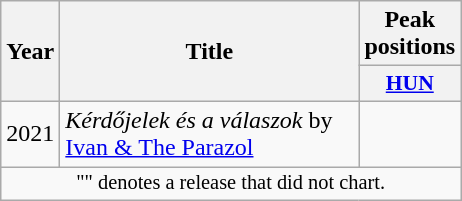<table class="wikitable">
<tr>
<th rowspan="2" style="text-align:center; max-width:4em;">Year</th>
<th rowspan="2" style="text-align:center; max-width:4em;">Title</th>
<th style="text-align:center; max-width:5em;">Peak positions</th>
</tr>
<tr>
<th scope="col" style="width:3em;font-size:90%;"><a href='#'>HUN</a></th>
</tr>
<tr>
<td style="text-align:center;">2021</td>
<td style="max-width:12em;"><em>Kérdőjelek és a válaszok</em> by <a href='#'>Ivan & The Parazol</a></td>
<td style="text-align:center;"></td>
</tr>
<tr>
<td colspan="5" style="font-size:85%;max-width:4em;text-align:center;">"" denotes a release that did not chart.</td>
</tr>
</table>
